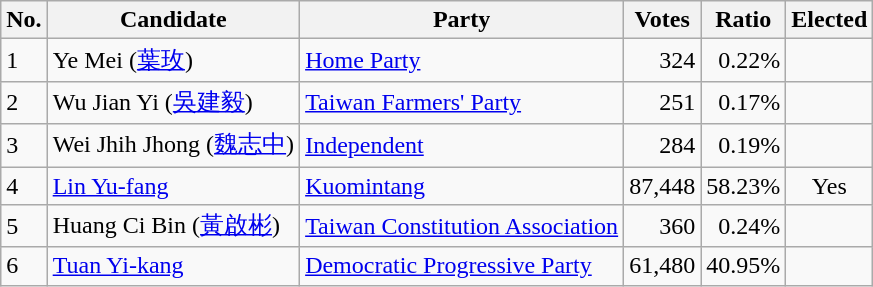<table class=wikitable>
<tr>
<th>No.</th>
<th>Candidate</th>
<th>Party</th>
<th>Votes</th>
<th>Ratio</th>
<th>Elected</th>
</tr>
<tr>
<td>1</td>
<td>Ye Mei  (<a href='#'>葉玫</a>)</td>
<td> <a href='#'>Home Party</a></td>
<td align="right">324</td>
<td align="right">0.22%</td>
<td></td>
</tr>
<tr>
<td>2</td>
<td>Wu Jian Yi  (<a href='#'>吳建毅</a>)</td>
<td><a href='#'>Taiwan Farmers' Party</a></td>
<td align="right">251</td>
<td align="right">0.17%</td>
<td></td>
</tr>
<tr>
<td>3</td>
<td>Wei Jhih Jhong  (<a href='#'>魏志中</a>)</td>
<td><a href='#'>Independent</a></td>
<td align="right">284</td>
<td align="right">0.19%</td>
<td></td>
</tr>
<tr>
<td>4</td>
<td><a href='#'>Lin Yu-fang</a></td>
<td><a href='#'>Kuomintang</a></td>
<td align="right">87,448</td>
<td align="right">58.23%</td>
<td align="center">Yes</td>
</tr>
<tr>
<td>5</td>
<td>Huang Ci Bin  (<a href='#'>黃啟彬</a>)</td>
<td><a href='#'>Taiwan Constitution Association</a></td>
<td align="right">360</td>
<td align="right">0.24%</td>
<td></td>
</tr>
<tr>
<td>6</td>
<td><a href='#'>Tuan Yi-kang</a></td>
<td><a href='#'>Democratic Progressive Party</a></td>
<td align="right">61,480</td>
<td align="right">40.95%</td>
<td></td>
</tr>
</table>
